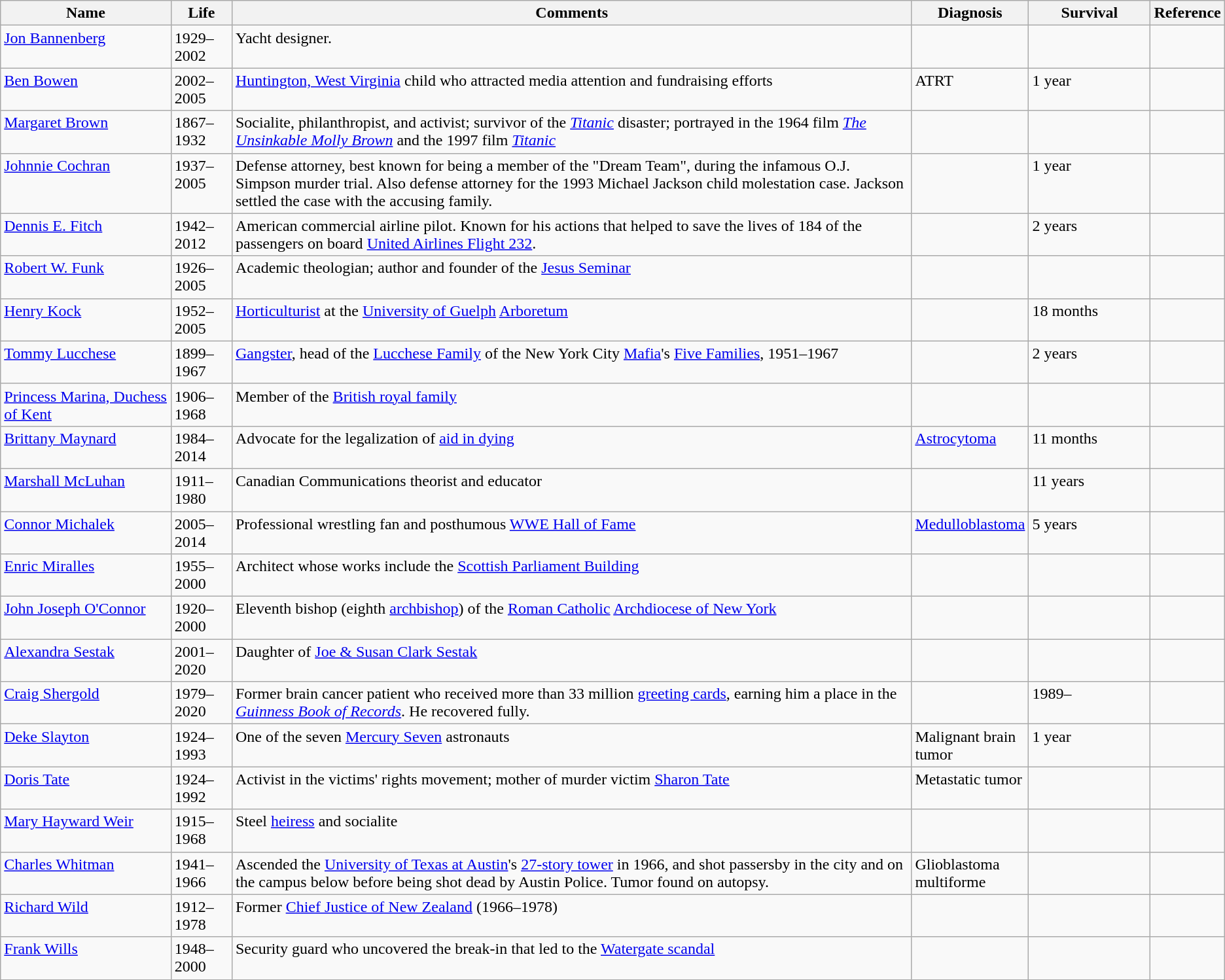<table class="sortable wikitable">
<tr>
<th style="width:14%;">Name</th>
<th style="width:5%;">Life</th>
<th style="width:56%;">Comments</th>
<th style="width:9%;">Diagnosis</th>
<th style="width:10%;">Survival</th>
<th style="width:6%;">Reference</th>
</tr>
<tr valign="top">
<td><a href='#'>Jon Bannenberg</a></td>
<td>1929–2002</td>
<td>Yacht designer.</td>
<td></td>
<td></td>
<td></td>
</tr>
<tr valign="top">
<td><a href='#'>Ben Bowen</a></td>
<td>2002–2005</td>
<td><a href='#'>Huntington, West Virginia</a> child who attracted media attention and fundraising efforts</td>
<td>ATRT</td>
<td>1 year</td>
<td></td>
</tr>
<tr valign="top">
<td><a href='#'>Margaret Brown</a></td>
<td>1867–1932</td>
<td>Socialite, philanthropist, and activist; survivor of the <a href='#'><em>Titanic</em></a> disaster; portrayed in the 1964 film <em><a href='#'>The Unsinkable Molly Brown</a></em> and the 1997 film <em><a href='#'>Titanic</a></em></td>
<td></td>
<td></td>
<td></td>
</tr>
<tr valign="top">
<td><a href='#'>Johnnie Cochran</a></td>
<td>1937–2005</td>
<td>Defense attorney, best known for being a member of the "Dream Team", during the infamous O.J. Simpson murder trial. Also defense attorney for the 1993 Michael Jackson child molestation case. Jackson settled the case with the accusing family.</td>
<td></td>
<td>1 year</td>
<td></td>
</tr>
<tr valign="top">
<td><a href='#'>Dennis E. Fitch</a></td>
<td>1942–2012</td>
<td>American commercial airline pilot. Known for his actions that helped to save the lives of 184 of the passengers on board <a href='#'>United Airlines Flight 232</a>.</td>
<td></td>
<td>2 years</td>
<td></td>
</tr>
<tr valign="top">
<td><a href='#'>Robert W. Funk</a></td>
<td>1926–2005</td>
<td>Academic theologian; author and founder of the <a href='#'>Jesus Seminar</a></td>
<td></td>
<td></td>
<td></td>
</tr>
<tr valign="top">
<td><a href='#'>Henry Kock</a></td>
<td>1952–2005</td>
<td><a href='#'>Horticulturist</a> at the <a href='#'>University of Guelph</a> <a href='#'>Arboretum</a></td>
<td></td>
<td>18 months</td>
<td></td>
</tr>
<tr valign="top">
<td><a href='#'>Tommy Lucchese</a></td>
<td>1899–1967</td>
<td><a href='#'>Gangster</a>, head of the <a href='#'>Lucchese Family</a> of the New York City <a href='#'>Mafia</a>'s <a href='#'>Five Families</a>, 1951–1967</td>
<td></td>
<td>2 years</td>
<td></td>
</tr>
<tr valign="top">
<td><a href='#'>Princess Marina, Duchess of Kent</a></td>
<td>1906–1968</td>
<td>Member of the <a href='#'>British royal family</a></td>
<td></td>
<td></td>
<td></td>
</tr>
<tr valign="top">
<td><a href='#'>Brittany Maynard</a></td>
<td>1984–2014</td>
<td>Advocate for the legalization of <a href='#'>aid in dying</a></td>
<td><a href='#'>Astrocytoma</a></td>
<td>11 months</td>
<td></td>
</tr>
<tr valign="top">
<td><a href='#'>Marshall McLuhan</a></td>
<td>1911–1980</td>
<td>Canadian Communications theorist and educator</td>
<td></td>
<td>11 years</td>
<td></td>
</tr>
<tr valign="top">
<td><a href='#'>Connor Michalek</a></td>
<td>2005–2014</td>
<td>Professional wrestling fan and posthumous <a href='#'>WWE Hall of Fame</a></td>
<td><a href='#'>Medulloblastoma</a></td>
<td>5 years</td>
<td></td>
</tr>
<tr valign="top">
<td><a href='#'>Enric Miralles</a></td>
<td>1955–2000</td>
<td>Architect whose works include the <a href='#'>Scottish Parliament Building</a></td>
<td></td>
<td></td>
<td></td>
</tr>
<tr valign="top">
<td><a href='#'>John Joseph O'Connor</a></td>
<td>1920–2000</td>
<td>Eleventh bishop (eighth <a href='#'>archbishop</a>) of the <a href='#'>Roman Catholic</a> <a href='#'>Archdiocese of New York</a></td>
<td></td>
<td></td>
<td></td>
</tr>
<tr valign="top">
<td><a href='#'>Alexandra Sestak</a></td>
<td>2001–2020</td>
<td>Daughter of <a href='#'>Joe & Susan Clark Sestak</a></td>
<td></td>
<td></td>
<td></td>
</tr>
<tr valign="top">
<td><a href='#'>Craig Shergold</a></td>
<td>1979–2020</td>
<td>Former brain cancer patient who received more than 33 million <a href='#'>greeting cards</a>, earning him a place in the <em><a href='#'>Guinness Book of Records</a></em>. He recovered fully.</td>
<td></td>
<td>1989–</td>
<td></td>
</tr>
<tr valign="top">
<td><a href='#'>Deke Slayton</a></td>
<td>1924–1993</td>
<td>One of the seven <a href='#'>Mercury Seven</a> astronauts</td>
<td>Malignant brain tumor</td>
<td>1 year</td>
<td></td>
</tr>
<tr valign="top">
<td><a href='#'>Doris Tate</a></td>
<td>1924–1992</td>
<td>Activist in the victims' rights movement; mother of murder victim <a href='#'>Sharon Tate</a></td>
<td>Metastatic tumor</td>
<td></td>
<td></td>
</tr>
<tr valign="top">
<td><a href='#'>Mary Hayward Weir</a></td>
<td>1915–1968</td>
<td>Steel <a href='#'>heiress</a> and socialite</td>
<td></td>
<td></td>
<td></td>
</tr>
<tr valign="top">
<td><a href='#'>Charles Whitman</a></td>
<td>1941–1966</td>
<td>Ascended the <a href='#'>University of Texas at Austin</a>'s <a href='#'>27-story tower</a> in 1966, and shot passersby in the city and on the campus below before being shot dead by Austin Police. Tumor found on autopsy.</td>
<td>Glioblastoma multiforme</td>
<td></td>
<td></td>
</tr>
<tr valign="top">
<td><a href='#'>Richard Wild</a></td>
<td>1912–1978</td>
<td>Former <a href='#'>Chief Justice of New Zealand</a> (1966–1978)</td>
<td></td>
<td></td>
<td></td>
</tr>
<tr valign="top">
<td><a href='#'>Frank Wills</a></td>
<td>1948–2000</td>
<td>Security guard who uncovered the break-in that led to the <a href='#'>Watergate scandal</a></td>
<td></td>
<td></td>
<td></td>
</tr>
</table>
